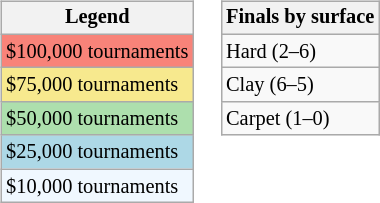<table>
<tr valign=top>
<td><br><table class=wikitable style="font-size:85%">
<tr>
<th>Legend</th>
</tr>
<tr style="background:#f88379;">
<td>$100,000 tournaments</td>
</tr>
<tr style="background:#f7e98e;">
<td>$75,000 tournaments</td>
</tr>
<tr style="background:#addfad;">
<td>$50,000 tournaments</td>
</tr>
<tr style="background:lightblue;">
<td>$25,000 tournaments</td>
</tr>
<tr style="background:#f0f8ff;">
<td>$10,000 tournaments</td>
</tr>
</table>
</td>
<td><br><table class=wikitable style="font-size:85%">
<tr>
<th>Finals by surface</th>
</tr>
<tr>
<td>Hard (2–6)</td>
</tr>
<tr>
<td>Clay (6–5)</td>
</tr>
<tr>
<td>Carpet (1–0)</td>
</tr>
</table>
</td>
</tr>
</table>
